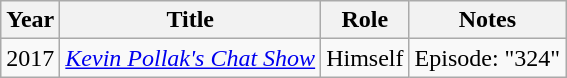<table class="wikitable sortable">
<tr>
<th>Year</th>
<th>Title</th>
<th>Role</th>
<th class="unsortable">Notes</th>
</tr>
<tr>
<td>2017</td>
<td><em><a href='#'>Kevin Pollak's Chat Show</a></em></td>
<td>Himself</td>
<td>Episode: "324"</td>
</tr>
</table>
